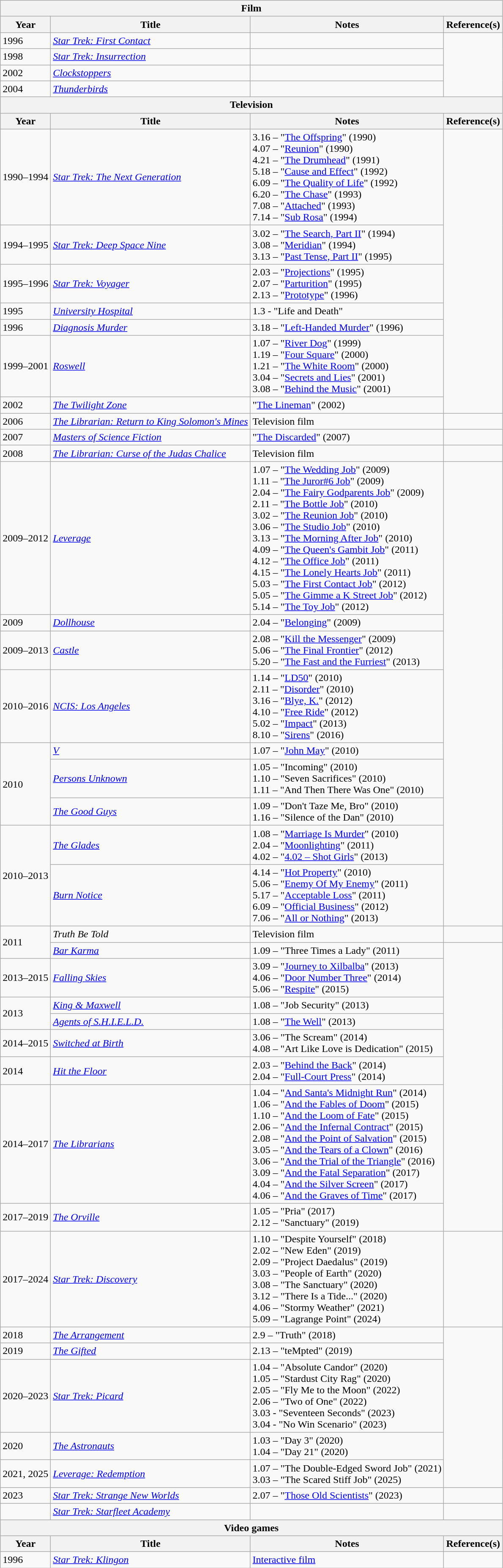<table class="wikitable">
<tr>
<th colspan="4">Film</th>
</tr>
<tr>
<th>Year</th>
<th>Title</th>
<th>Notes</th>
<th>Reference(s)</th>
</tr>
<tr>
<td>1996</td>
<td><em><a href='#'>Star Trek: First Contact</a></em></td>
<td></td>
<td rowspan="4"></td>
</tr>
<tr>
<td>1998</td>
<td><em><a href='#'>Star Trek: Insurrection</a></em></td>
<td></td>
</tr>
<tr>
<td>2002</td>
<td><em><a href='#'>Clockstoppers</a></em></td>
<td></td>
</tr>
<tr>
<td>2004</td>
<td><em><a href='#'>Thunderbirds</a></em></td>
<td></td>
</tr>
<tr>
<th colspan="4">Television</th>
</tr>
<tr>
<th>Year</th>
<th>Title</th>
<th>Notes</th>
<th>Reference(s)</th>
</tr>
<tr>
<td>1990–1994</td>
<td><em><a href='#'>Star Trek: The Next Generation</a></em></td>
<td>3.16 – "<a href='#'>The Offspring</a>" (1990)<br>4.07 – "<a href='#'>Reunion</a>" (1990)<br>4.21 – "<a href='#'>The Drumhead</a>" (1991)<br>5.18 – "<a href='#'>Cause and Effect</a>" (1992)<br>6.09 – "<a href='#'>The Quality of Life</a>" (1992)<br>6.20 – "<a href='#'>The Chase</a>" (1993)<br>7.08 – "<a href='#'>Attached</a>" (1993)<br>7.14 – "<a href='#'>Sub Rosa</a>" (1994)</td>
<td rowspan="7"></td>
</tr>
<tr>
<td>1994–1995</td>
<td><em><a href='#'>Star Trek: Deep Space Nine</a></em></td>
<td>3.02 – "<a href='#'>The Search, Part II</a>" (1994)<br>3.08 – "<a href='#'>Meridian</a>" (1994)<br>3.13 – "<a href='#'>Past Tense, Part II</a>" (1995)</td>
</tr>
<tr>
<td>1995–1996</td>
<td><em><a href='#'>Star Trek: Voyager</a></em></td>
<td>2.03 – "<a href='#'>Projections</a>" (1995)<br>2.07 – "<a href='#'>Parturition</a>" (1995)<br>2.13 – "<a href='#'>Prototype</a>" (1996)</td>
</tr>
<tr>
<td>1995</td>
<td><em><a href='#'>University Hospital</a></em></td>
<td>1.3 - "Life and Death"</td>
</tr>
<tr>
<td>1996</td>
<td><em><a href='#'>Diagnosis Murder</a></em></td>
<td>3.18 – "<a href='#'>Left-Handed Murder</a>" (1996)</td>
</tr>
<tr>
<td>1999–2001</td>
<td><em><a href='#'>Roswell</a></em></td>
<td>1.07 – "<a href='#'>River Dog</a>" (1999)<br>1.19 – "<a href='#'>Four Square</a>" (2000)<br>1.21 – "<a href='#'>The White Room</a>" (2000)<br>3.04 – "<a href='#'>Secrets and Lies</a>" (2001)<br>3.08 – "<a href='#'>Behind the Music</a>" (2001)</td>
</tr>
<tr>
<td>2002</td>
<td><em><a href='#'>The Twilight Zone</a></em></td>
<td>"<a href='#'>The Lineman</a>" (2002)</td>
</tr>
<tr>
<td>2006</td>
<td><em><a href='#'>The Librarian: Return to King Solomon's Mines</a></em></td>
<td>Television film</td>
<td></td>
</tr>
<tr>
<td>2007</td>
<td><em><a href='#'>Masters of Science Fiction</a></em></td>
<td>"<a href='#'>The Discarded</a>" (2007)</td>
<td></td>
</tr>
<tr>
<td>2008</td>
<td><em><a href='#'>The Librarian: Curse of the Judas Chalice</a></em></td>
<td>Television film</td>
<td></td>
</tr>
<tr>
<td>2009–2012</td>
<td><em><a href='#'>Leverage</a></em></td>
<td>1.07 – "<a href='#'>The Wedding Job</a>" (2009)<br>1.11 – "<a href='#'>The Juror#6 Job</a>" (2009)<br>2.04 – "<a href='#'>The Fairy Godparents Job</a>" (2009)<br>2.11 – "<a href='#'>The Bottle Job</a>" (2010)<br>3.02 – "<a href='#'>The Reunion Job</a>" (2010)<br>3.06 – "<a href='#'>The Studio Job</a>" (2010)<br>3.13 – "<a href='#'>The Morning After Job</a>" (2010)<br>4.09 – "<a href='#'>The Queen's Gambit Job</a>" (2011)<br>4.12 – "<a href='#'>The Office Job</a>" (2011)<br>4.15 – "<a href='#'>The Lonely Hearts Job</a>" (2011)<br>5.03 – "<a href='#'>The First Contact Job</a>" (2012)<br>5.05 – "<a href='#'>The Gimme a K Street Job</a>" (2012)<br>5.14 – "<a href='#'>The Toy Job</a>" (2012)</td>
<td rowspan="9"></td>
</tr>
<tr>
<td>2009</td>
<td><em><a href='#'>Dollhouse</a></em></td>
<td>2.04 – "<a href='#'>Belonging</a>" (2009)</td>
</tr>
<tr>
<td>2009–2013</td>
<td><em><a href='#'>Castle</a></em></td>
<td>2.08 – "<a href='#'>Kill the Messenger</a>" (2009)<br>5.06 – "<a href='#'>The Final Frontier</a>" (2012)<br>5.20 – "<a href='#'>The Fast and the Furriest</a>" (2013)</td>
</tr>
<tr>
<td>2010–2016</td>
<td><em><a href='#'>NCIS: Los Angeles</a></em></td>
<td>1.14 – "<a href='#'>LD50</a>" (2010)<br>2.11 – "<a href='#'>Disorder</a>" (2010)<br>3.16 – "<a href='#'>Blye, K.</a>" (2012)<br>4.10 – "<a href='#'>Free Ride</a>" (2012)<br>5.02 – "<a href='#'>Impact</a>" (2013)<br>8.10 – "<a href='#'>Sirens</a>" (2016)</td>
</tr>
<tr>
<td rowspan="3">2010</td>
<td><em><a href='#'>V</a></em></td>
<td>1.07 – "<a href='#'>John May</a>" (2010)</td>
</tr>
<tr>
<td><em><a href='#'>Persons Unknown</a></em></td>
<td>1.05 – "Incoming" (2010)<br>1.10 – "Seven Sacrifices" (2010)<br>1.11 – "And Then There Was One" (2010)</td>
</tr>
<tr>
<td><em><a href='#'>The Good Guys</a></em></td>
<td>1.09 – "Don't Taze Me, Bro" (2010)<br>1.16 – "Silence of the Dan" (2010)</td>
</tr>
<tr>
<td rowspan="2">2010–2013</td>
<td><em><a href='#'>The Glades</a></em></td>
<td>1.08 – "<a href='#'>Marriage Is Murder</a>" (2010)<br>2.04 – "<a href='#'>Moonlighting</a>" (2011)<br>4.02 – "<a href='#'>4.02 – Shot Girls</a>" (2013)</td>
</tr>
<tr>
<td><em><a href='#'>Burn Notice</a></em></td>
<td>4.14 – "<a href='#'>Hot Property</a>" (2010)<br>5.06 – "<a href='#'>Enemy Of My Enemy</a>" (2011)<br>5.17 – "<a href='#'>Acceptable Loss</a>" (2011)<br>6.09 – "<a href='#'>Official Business</a>" (2012)<br>7.06 – "<a href='#'>All or Nothing</a>" (2013)</td>
</tr>
<tr>
<td rowspan="2">2011</td>
<td><em>Truth Be Told</em></td>
<td>Television film</td>
<td></td>
</tr>
<tr>
<td><em><a href='#'>Bar Karma</a></em></td>
<td>1.09 – "Three Times a Lady" (2011)</td>
<td rowspan="8"></td>
</tr>
<tr>
<td>2013–2015</td>
<td><em><a href='#'>Falling Skies</a></em></td>
<td>3.09 – "<a href='#'>Journey to Xilbalba</a>" (2013)<br>4.06 – "<a href='#'>Door Number Three</a>" (2014)<br>5.06 – "<a href='#'>Respite</a>" (2015)</td>
</tr>
<tr>
<td rowspan="2">2013</td>
<td><em><a href='#'>King & Maxwell</a></em></td>
<td>1.08 – "Job Security" (2013)</td>
</tr>
<tr>
<td><em><a href='#'>Agents of S.H.I.E.L.D.</a></em></td>
<td>1.08 – "<a href='#'>The Well</a>" (2013)</td>
</tr>
<tr>
<td>2014–2015</td>
<td><em><a href='#'>Switched at Birth</a></em></td>
<td>3.06 – "The Scream" (2014)<br>4.08 – "Art Like Love is Dedication" (2015)</td>
</tr>
<tr>
<td>2014</td>
<td><em><a href='#'>Hit the Floor</a></em></td>
<td>2.03 – "<a href='#'>Behind the Back</a>" (2014)<br>2.04 – "<a href='#'>Full-Court Press</a>" (2014)</td>
</tr>
<tr>
<td>2014–2017</td>
<td><em><a href='#'>The Librarians</a></em></td>
<td>1.04 – "<a href='#'>And Santa's Midnight Run</a>" (2014)<br>1.06 – "<a href='#'>And the Fables of Doom</a>" (2015)<br>1.10 – "<a href='#'>And the Loom of Fate</a>" (2015)<br>2.06 – "<a href='#'>And the Infernal Contract</a>" (2015)<br>2.08 – "<a href='#'>And the Point of Salvation</a>" (2015)<br>3.05 – "<a href='#'>And the Tears of a Clown</a>" (2016)<br>3.06 – "<a href='#'>And the Trial of the Triangle</a>" (2016)<br>3.09 – "<a href='#'>And the Fatal Separation</a>" (2017)<br>4.04 – "<a href='#'>And the Silver Screen</a>" (2017)<br>4.06 – "<a href='#'>And the Graves of Time</a>" (2017)</td>
</tr>
<tr>
<td>2017–2019</td>
<td><em><a href='#'>The Orville</a></em></td>
<td>1.05 – "Pria" (2017)<br>2.12 – "Sanctuary" (2019)</td>
</tr>
<tr>
<td>2017–2024</td>
<td><em><a href='#'>Star Trek: Discovery</a></em></td>
<td>1.10 – "Despite Yourself" (2018)<br>2.02 – "New Eden" (2019)<br>2.09 – "Project Daedalus" (2019)<br>3.03 – "People of Earth" (2020)<br>3.08 – "The Sanctuary" (2020)<br>3.12 – "There Is a Tide..." (2020)<br>4.06 – "Stormy Weather" (2021)<br>5.09 – "Lagrange Point" (2024)</td>
<td></td>
</tr>
<tr>
<td>2018</td>
<td><em><a href='#'>The Arrangement</a></em></td>
<td>2.9 – "Truth" (2018)</td>
<td rowspan="5"></td>
</tr>
<tr>
<td>2019</td>
<td><em><a href='#'>The Gifted</a></em></td>
<td>2.13 – "teMpted" (2019)</td>
</tr>
<tr>
<td>2020–2023</td>
<td><em><a href='#'>Star Trek: Picard</a></em></td>
<td>1.04 – "Absolute Candor" (2020)<br>1.05 – "Stardust City Rag" (2020)<br>2.05 – "Fly Me to the Moon" (2022)<br>2.06 – "Two of One" (2022)<br>3.03 - "Seventeen Seconds" (2023)<br>3.04 - "No Win Scenario" (2023)</td>
</tr>
<tr>
<td>2020</td>
<td><em><a href='#'>The Astronauts</a></em></td>
<td>1.03 – "Day 3" (2020)<br>1.04 – "Day 21" (2020)</td>
</tr>
<tr>
<td>2021, 2025</td>
<td><em><a href='#'>Leverage: Redemption</a></em></td>
<td>1.07 – "The Double-Edged Sword Job" (2021)<br>3.03 – "The Scared Stiff Job" (2025)</td>
</tr>
<tr>
<td>2023</td>
<td><em><a href='#'>Star Trek: Strange New Worlds</a></em></td>
<td>2.07 – "<a href='#'>Those Old Scientists</a>" (2023)</td>
<td></td>
</tr>
<tr>
<td></td>
<td><em><a href='#'>Star Trek: Starfleet Academy</a></em></td>
<td></td>
<td></td>
</tr>
<tr>
<th colspan="5">Video games</th>
</tr>
<tr>
<th>Year</th>
<th>Title</th>
<th>Notes</th>
<th>Reference(s)</th>
</tr>
<tr>
<td>1996</td>
<td><em><a href='#'>Star Trek: Klingon</a></em></td>
<td><a href='#'>Interactive film</a></td>
<td></td>
</tr>
</table>
